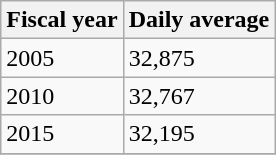<table class="wikitable">
<tr>
<th>Fiscal year</th>
<th>Daily average</th>
</tr>
<tr>
<td>2005</td>
<td>32,875</td>
</tr>
<tr>
<td>2010</td>
<td>32,767</td>
</tr>
<tr>
<td>2015</td>
<td>32,195</td>
</tr>
<tr>
</tr>
</table>
